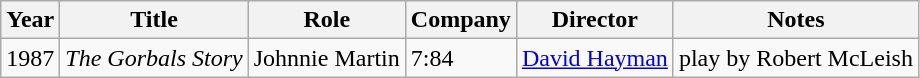<table class="wikitable">
<tr>
<th>Year</th>
<th>Title</th>
<th>Role</th>
<th>Company</th>
<th>Director</th>
<th>Notes</th>
</tr>
<tr>
<td>1987</td>
<td><em>The Gorbals Story</em></td>
<td>Johnnie Martin</td>
<td>7:84</td>
<td><a href='#'>David Hayman</a></td>
<td>play by Robert McLeish</td>
</tr>
</table>
